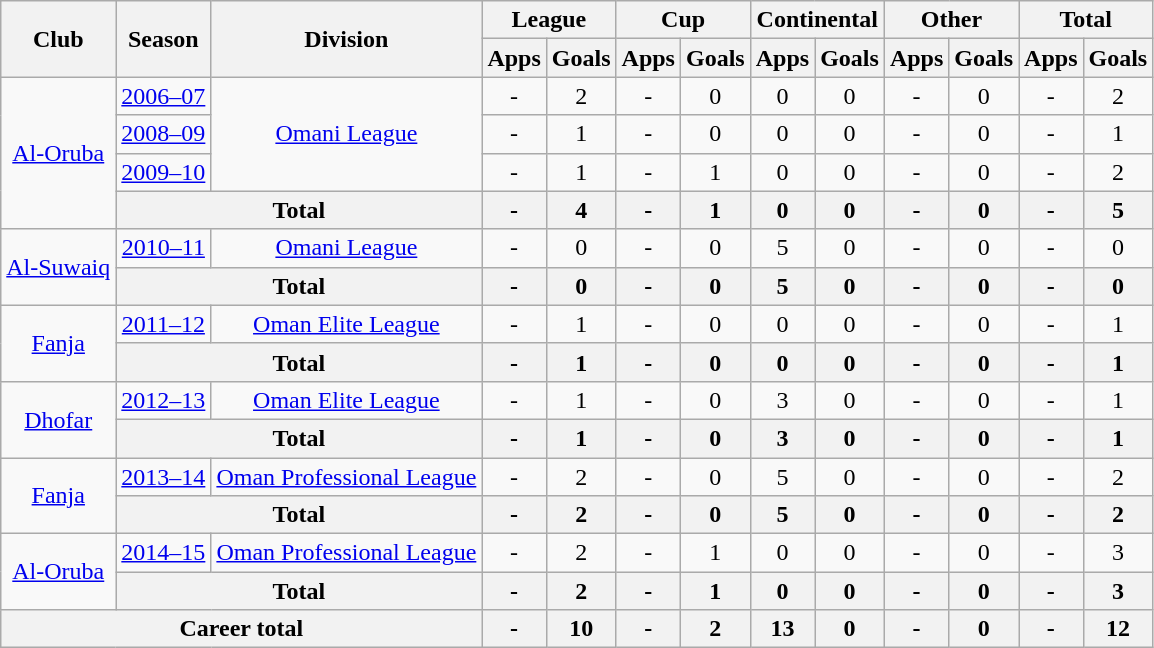<table class="wikitable" style="text-align: center;">
<tr>
<th rowspan="2">Club</th>
<th rowspan="2">Season</th>
<th rowspan="2">Division</th>
<th colspan="2">League</th>
<th colspan="2">Cup</th>
<th colspan="2">Continental</th>
<th colspan="2">Other</th>
<th colspan="2">Total</th>
</tr>
<tr>
<th>Apps</th>
<th>Goals</th>
<th>Apps</th>
<th>Goals</th>
<th>Apps</th>
<th>Goals</th>
<th>Apps</th>
<th>Goals</th>
<th>Apps</th>
<th>Goals</th>
</tr>
<tr>
<td rowspan="4"><a href='#'>Al-Oruba</a></td>
<td><a href='#'>2006–07</a></td>
<td rowspan="3"><a href='#'>Omani League</a></td>
<td>-</td>
<td>2</td>
<td>-</td>
<td>0</td>
<td>0</td>
<td>0</td>
<td>-</td>
<td>0</td>
<td>-</td>
<td>2</td>
</tr>
<tr>
<td><a href='#'>2008–09</a></td>
<td>-</td>
<td>1</td>
<td>-</td>
<td>0</td>
<td>0</td>
<td>0</td>
<td>-</td>
<td>0</td>
<td>-</td>
<td>1</td>
</tr>
<tr>
<td><a href='#'>2009–10</a></td>
<td>-</td>
<td>1</td>
<td>-</td>
<td>1</td>
<td>0</td>
<td>0</td>
<td>-</td>
<td>0</td>
<td>-</td>
<td>2</td>
</tr>
<tr>
<th colspan="2">Total</th>
<th>-</th>
<th>4</th>
<th>-</th>
<th>1</th>
<th>0</th>
<th>0</th>
<th>-</th>
<th>0</th>
<th>-</th>
<th>5</th>
</tr>
<tr>
<td rowspan="2"><a href='#'>Al-Suwaiq</a></td>
<td><a href='#'>2010–11</a></td>
<td rowspan="1"><a href='#'>Omani League</a></td>
<td>-</td>
<td>0</td>
<td>-</td>
<td>0</td>
<td>5</td>
<td>0</td>
<td>-</td>
<td>0</td>
<td>-</td>
<td>0</td>
</tr>
<tr>
<th colspan="2">Total</th>
<th>-</th>
<th>0</th>
<th>-</th>
<th>0</th>
<th>5</th>
<th>0</th>
<th>-</th>
<th>0</th>
<th>-</th>
<th>0</th>
</tr>
<tr>
<td rowspan="2"><a href='#'>Fanja</a></td>
<td><a href='#'>2011–12</a></td>
<td rowspan="1"><a href='#'>Oman Elite League</a></td>
<td>-</td>
<td>1</td>
<td>-</td>
<td>0</td>
<td>0</td>
<td>0</td>
<td>-</td>
<td>0</td>
<td>-</td>
<td>1</td>
</tr>
<tr>
<th colspan="2">Total</th>
<th>-</th>
<th>1</th>
<th>-</th>
<th>0</th>
<th>0</th>
<th>0</th>
<th>-</th>
<th>0</th>
<th>-</th>
<th>1</th>
</tr>
<tr>
<td rowspan="2"><a href='#'>Dhofar</a></td>
<td><a href='#'>2012–13</a></td>
<td rowspan="1"><a href='#'>Oman Elite League</a></td>
<td>-</td>
<td>1</td>
<td>-</td>
<td>0</td>
<td>3</td>
<td>0</td>
<td>-</td>
<td>0</td>
<td>-</td>
<td>1</td>
</tr>
<tr>
<th colspan="2">Total</th>
<th>-</th>
<th>1</th>
<th>-</th>
<th>0</th>
<th>3</th>
<th>0</th>
<th>-</th>
<th>0</th>
<th>-</th>
<th>1</th>
</tr>
<tr>
<td rowspan="2"><a href='#'>Fanja</a></td>
<td><a href='#'>2013–14</a></td>
<td rowspan="1"><a href='#'>Oman Professional League</a></td>
<td>-</td>
<td>2</td>
<td>-</td>
<td>0</td>
<td>5</td>
<td>0</td>
<td>-</td>
<td>0</td>
<td>-</td>
<td>2</td>
</tr>
<tr>
<th colspan="2">Total</th>
<th>-</th>
<th>2</th>
<th>-</th>
<th>0</th>
<th>5</th>
<th>0</th>
<th>-</th>
<th>0</th>
<th>-</th>
<th>2</th>
</tr>
<tr>
<td rowspan="2"><a href='#'>Al-Oruba</a></td>
<td><a href='#'>2014–15</a></td>
<td rowspan="1"><a href='#'>Oman Professional League</a></td>
<td>-</td>
<td>2</td>
<td>-</td>
<td>1</td>
<td>0</td>
<td>0</td>
<td>-</td>
<td>0</td>
<td>-</td>
<td>3</td>
</tr>
<tr>
<th colspan="2">Total</th>
<th>-</th>
<th>2</th>
<th>-</th>
<th>1</th>
<th>0</th>
<th>0</th>
<th>-</th>
<th>0</th>
<th>-</th>
<th>3</th>
</tr>
<tr>
<th colspan="3">Career total</th>
<th>-</th>
<th>10</th>
<th>-</th>
<th>2</th>
<th>13</th>
<th>0</th>
<th>-</th>
<th>0</th>
<th>-</th>
<th>12</th>
</tr>
</table>
